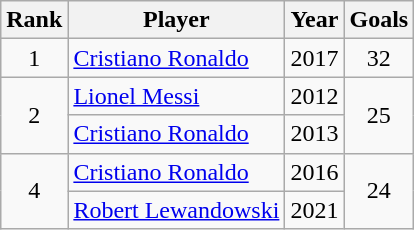<table class="wikitable">
<tr>
<th>Rank</th>
<th>Player</th>
<th>Year</th>
<th>Goals</th>
</tr>
<tr>
<td align="center">1</td>
<td> <a href='#'>Cristiano Ronaldo</a></td>
<td>2017</td>
<td align="center">32</td>
</tr>
<tr>
<td rowspan="2" align="center">2</td>
<td> <a href='#'>Lionel Messi</a></td>
<td>2012</td>
<td rowspan="2" align="center">25</td>
</tr>
<tr>
<td> <a href='#'>Cristiano Ronaldo</a></td>
<td>2013</td>
</tr>
<tr>
<td rowspan="2" align="center">4</td>
<td> <a href='#'>Cristiano Ronaldo</a></td>
<td>2016</td>
<td rowspan="2" align="center">24</td>
</tr>
<tr>
<td> <a href='#'>Robert Lewandowski</a></td>
<td>2021</td>
</tr>
</table>
